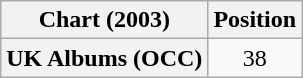<table class="wikitable plainrowheaders" style="text-align:center">
<tr>
<th scope="col">Chart (2003)</th>
<th scope="col">Position</th>
</tr>
<tr>
<th scope="row">UK Albums (OCC)</th>
<td>38</td>
</tr>
</table>
